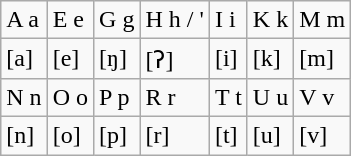<table class="wikitable">
<tr>
<td>A a</td>
<td>E e</td>
<td>G g</td>
<td>H h / '</td>
<td>I i</td>
<td>K k</td>
<td>M m</td>
</tr>
<tr>
<td>[a]</td>
<td>[e]</td>
<td>[ŋ]</td>
<td>[ʔ]</td>
<td>[i]</td>
<td>[k]</td>
<td>[m]</td>
</tr>
<tr>
<td>N n</td>
<td>O o</td>
<td>P p</td>
<td>R r</td>
<td>T t</td>
<td>U u</td>
<td>V v</td>
</tr>
<tr>
<td>[n]</td>
<td>[o]</td>
<td>[p]</td>
<td>[r]</td>
<td>[t]</td>
<td>[u]</td>
<td>[v]</td>
</tr>
</table>
